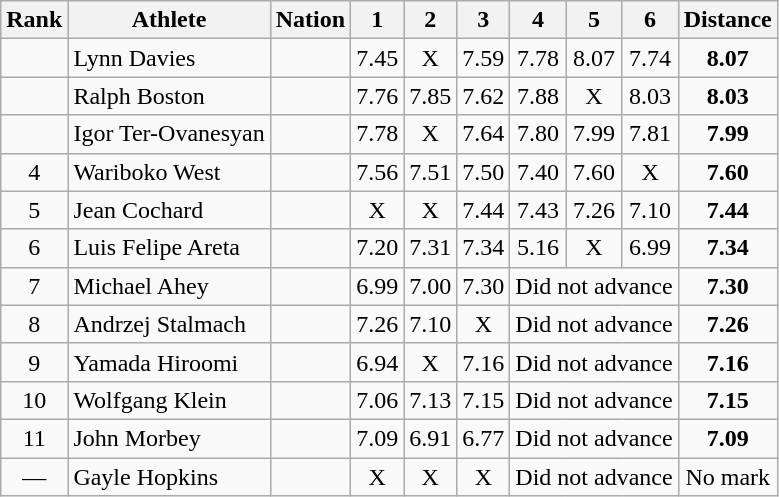<table class="wikitable sortable" style="text-align:center">
<tr>
<th>Rank</th>
<th>Athlete</th>
<th>Nation</th>
<th>1</th>
<th>2</th>
<th>3</th>
<th>4</th>
<th>5</th>
<th>6</th>
<th>Distance</th>
</tr>
<tr>
<td></td>
<td align=left>Lynn Davies</td>
<td align=left></td>
<td>7.45</td>
<td data-sort-value=1.00>X</td>
<td>7.59</td>
<td>7.78</td>
<td>8.07</td>
<td>7.74</td>
<td><strong>8.07</strong></td>
</tr>
<tr>
<td></td>
<td align=left>Ralph Boston</td>
<td align=left></td>
<td>7.76</td>
<td>7.85</td>
<td>7.62</td>
<td>7.88</td>
<td data-sort-value=1.00>X</td>
<td>8.03</td>
<td><strong>8.03</strong></td>
</tr>
<tr>
<td></td>
<td align=left>Igor Ter-Ovanesyan</td>
<td align=left></td>
<td>7.78</td>
<td data-sort-value=1.00>X</td>
<td>7.64</td>
<td>7.80</td>
<td>7.99</td>
<td>7.81</td>
<td><strong>7.99</strong></td>
</tr>
<tr>
<td>4</td>
<td align=left>Wariboko West</td>
<td align=left></td>
<td>7.56</td>
<td>7.51</td>
<td>7.50</td>
<td>7.40</td>
<td>7.60</td>
<td data-sort-value=1.00>X</td>
<td><strong>7.60</strong></td>
</tr>
<tr>
<td>5</td>
<td align=left>Jean Cochard</td>
<td align=left></td>
<td data-sort-value=1.00>X</td>
<td data-sort-value=1.00>X</td>
<td>7.44</td>
<td>7.43</td>
<td>7.26</td>
<td>7.10</td>
<td><strong>7.44</strong></td>
</tr>
<tr>
<td>6</td>
<td align=left>Luis Felipe Areta</td>
<td align=left></td>
<td>7.20</td>
<td>7.31</td>
<td>7.34</td>
<td>5.16</td>
<td data-sort-value=1.00>X</td>
<td>6.99</td>
<td><strong>7.34</strong></td>
</tr>
<tr>
<td>7</td>
<td align=left>Michael Ahey</td>
<td align=left></td>
<td>6.99</td>
<td>7.00</td>
<td>7.30</td>
<td colspan=3 data-sort-value=0.00>Did not advance</td>
<td><strong>7.30</strong></td>
</tr>
<tr>
<td>8</td>
<td align=left>Andrzej Stalmach</td>
<td align=left></td>
<td>7.26</td>
<td>7.10</td>
<td data-sort-value=1.00>X</td>
<td colspan=3 data-sort-value=0.00>Did not advance</td>
<td><strong>7.26</strong></td>
</tr>
<tr>
<td>9</td>
<td align=left>Yamada Hiroomi</td>
<td align=left></td>
<td>6.94</td>
<td data-sort-value=1.00>X</td>
<td>7.16</td>
<td colspan=3 data-sort-value=0.00>Did not advance</td>
<td><strong>7.16</strong></td>
</tr>
<tr>
<td>10</td>
<td align=left>Wolfgang Klein</td>
<td align=left></td>
<td>7.06</td>
<td>7.13</td>
<td>7.15</td>
<td colspan=3 data-sort-value=0.00>Did not advance</td>
<td><strong>7.15</strong></td>
</tr>
<tr>
<td>11</td>
<td align=left>John Morbey</td>
<td align=left></td>
<td>7.09</td>
<td>6.91</td>
<td>6.77</td>
<td colspan=3 data-sort-value=0.00>Did not advance</td>
<td><strong>7.09</strong></td>
</tr>
<tr>
<td data-sort-value=12>—</td>
<td align=left>Gayle Hopkins</td>
<td align=left></td>
<td data-sort-value=1.00>X</td>
<td data-sort-value=1.00>X</td>
<td data-sort-value=1.00>X</td>
<td colspan=3 data-sort-value=0.00>Did not advance</td>
<td data-sort-value=1.00>No mark</td>
</tr>
</table>
